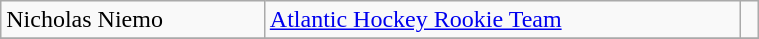<table class="wikitable" width=40%>
<tr>
<td>Nicholas Niemo</td>
<td rowspan=1><a href='#'>Atlantic Hockey Rookie Team</a></td>
<td rowspan=1></td>
</tr>
<tr>
</tr>
</table>
